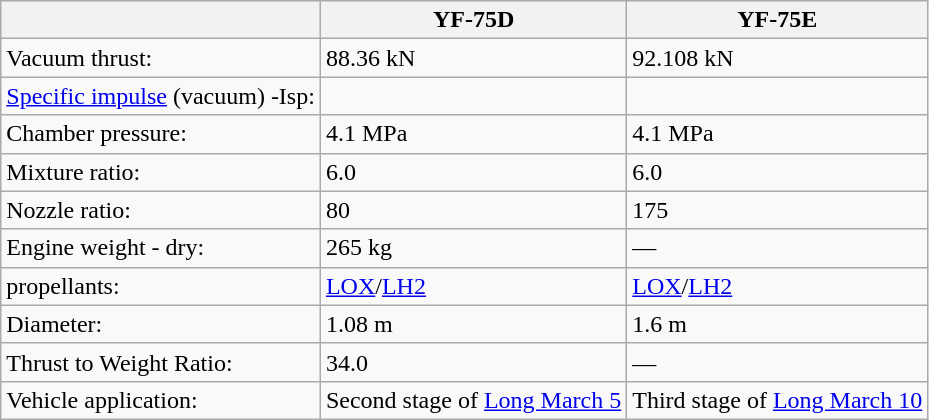<table class="sortable wikitable">
<tr>
<th></th>
<th>YF-75D</th>
<th>YF-75E</th>
</tr>
<tr>
<td>Vacuum thrust:</td>
<td>88.36 kN</td>
<td>92.108 kN</td>
</tr>
<tr>
<td><a href='#'>Specific impulse</a> (vacuum) -Isp:</td>
<td></td>
<td></td>
</tr>
<tr>
<td>Chamber pressure:</td>
<td>4.1 MPa</td>
<td>4.1 MPa</td>
</tr>
<tr>
<td>Mixture ratio:</td>
<td>6.0</td>
<td>6.0</td>
</tr>
<tr>
<td>Nozzle ratio:</td>
<td>80</td>
<td>175</td>
</tr>
<tr>
<td>Engine weight - dry:</td>
<td>265 kg</td>
<td>—</td>
</tr>
<tr>
<td>propellants:</td>
<td><a href='#'>LOX</a>/<a href='#'>LH2</a></td>
<td><a href='#'>LOX</a>/<a href='#'>LH2</a></td>
</tr>
<tr>
<td>Diameter:</td>
<td>1.08 m</td>
<td>1.6 m</td>
</tr>
<tr>
<td>Thrust to Weight Ratio:</td>
<td>34.0</td>
<td>—</td>
</tr>
<tr>
<td>Vehicle application:</td>
<td>Second stage of <a href='#'>Long March 5</a></td>
<td>Third stage of <a href='#'>Long March 10</a></td>
</tr>
</table>
